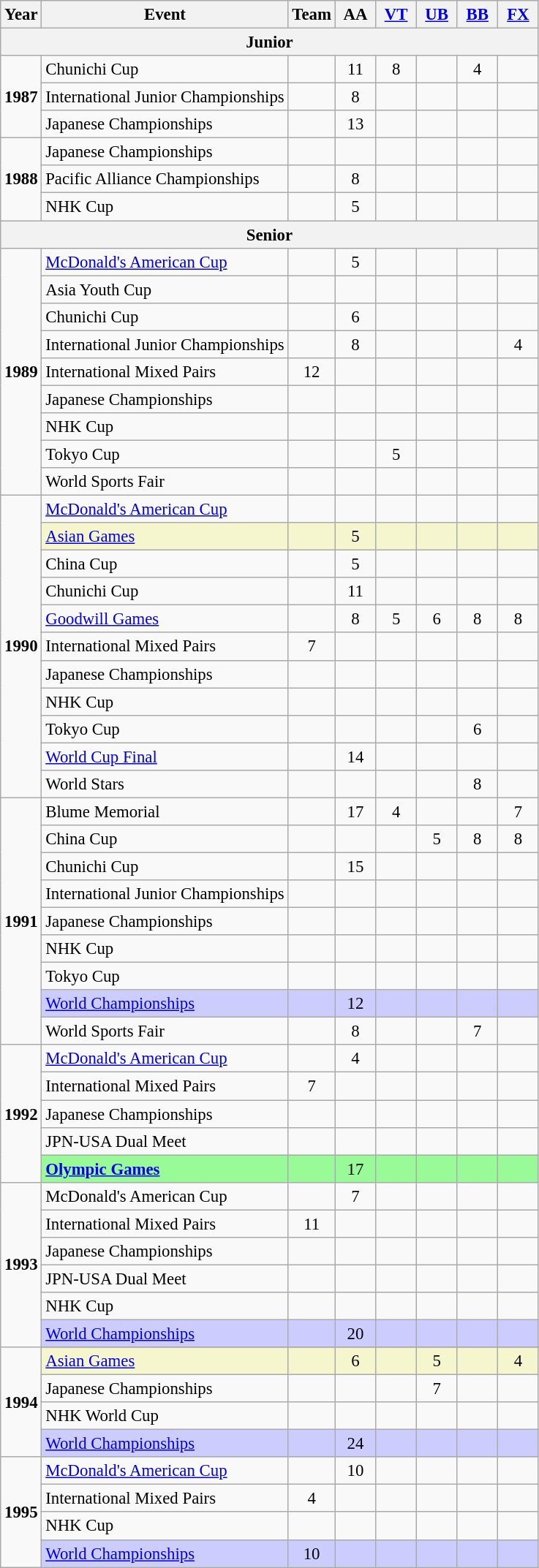<table class="wikitable" style="text-align:center; font-size:95%;">
<tr>
<th align=center>Year</th>
<th align=center>Event</th>
<th style="width:30px;">Team</th>
<th style="width:30px;">AA</th>
<th style="width:30px;"><a href='#'>VT</a></th>
<th style="width:30px;"><a href='#'>UB</a></th>
<th style="width:30px;"><a href='#'>BB</a></th>
<th style="width:30px;"><a href='#'>FX</a></th>
</tr>
<tr>
<th colspan="8"><strong>Junior</strong></th>
</tr>
<tr>
<td rowspan="3"><strong>1987</strong></td>
<td align="left">Chunichi Cup</td>
<td></td>
<td>11</td>
<td>8</td>
<td></td>
<td>4</td>
<td></td>
</tr>
<tr>
<td align="left">International Junior Championships</td>
<td></td>
<td>8</td>
<td></td>
<td></td>
<td></td>
<td></td>
</tr>
<tr>
<td align="left">Japanese Championships</td>
<td></td>
<td>13</td>
<td></td>
<td></td>
<td></td>
<td></td>
</tr>
<tr>
<td rowspan="3"><strong>1988</strong></td>
<td align="left">Japanese Championships</td>
<td></td>
<td></td>
<td></td>
<td></td>
<td></td>
<td></td>
</tr>
<tr>
<td align="left">Pacific Alliance Championships</td>
<td></td>
<td>8</td>
<td></td>
<td></td>
<td></td>
<td></td>
</tr>
<tr>
<td align="left">NHK Cup</td>
<td></td>
<td>5</td>
<td></td>
<td></td>
<td></td>
<td></td>
</tr>
<tr>
<th colspan="8"><strong>Senior</strong></th>
</tr>
<tr>
<td rowspan="9"><strong>1989</strong></td>
<td align="left"><a href='#'>McDonald's American Cup</a></td>
<td></td>
<td>5</td>
<td></td>
<td></td>
<td></td>
<td></td>
</tr>
<tr>
<td align="left">Asia Youth Cup</td>
<td></td>
<td></td>
<td></td>
<td></td>
<td></td>
<td></td>
</tr>
<tr>
<td align="left">Chunichi Cup</td>
<td></td>
<td>6</td>
<td></td>
<td></td>
<td></td>
<td></td>
</tr>
<tr>
<td align="left">International Junior Championships</td>
<td></td>
<td>8</td>
<td></td>
<td></td>
<td></td>
<td>4</td>
</tr>
<tr>
<td align="left">International Mixed Pairs</td>
<td>12</td>
<td></td>
<td></td>
<td></td>
<td></td>
<td></td>
</tr>
<tr>
<td align="left">Japanese Championships</td>
<td></td>
<td></td>
<td></td>
<td></td>
<td></td>
<td></td>
</tr>
<tr>
<td align="left">NHK Cup</td>
<td></td>
<td></td>
<td></td>
<td></td>
<td></td>
<td></td>
</tr>
<tr>
<td align="left">Tokyo Cup</td>
<td></td>
<td></td>
<td>5</td>
<td></td>
<td></td>
<td></td>
</tr>
<tr>
<td align="left">World Sports Fair</td>
<td></td>
<td></td>
<td></td>
<td></td>
<td></td>
<td></td>
</tr>
<tr>
<td rowspan="11"><strong>1990</strong></td>
<td align="left"><a href='#'>McDonald's American Cup</a></td>
<td></td>
<td></td>
<td></td>
<td></td>
<td></td>
<td></td>
</tr>
<tr bgcolor=#F5F6CE>
<td align="left"><a href='#'>Asian Games</a></td>
<td></td>
<td>5</td>
<td></td>
<td></td>
<td></td>
<td></td>
</tr>
<tr>
<td align="left">China Cup</td>
<td></td>
<td>5</td>
<td></td>
<td></td>
<td></td>
<td></td>
</tr>
<tr>
<td align="left">Chunichi Cup</td>
<td></td>
<td>11</td>
<td></td>
<td></td>
<td></td>
<td></td>
</tr>
<tr>
<td align="left"><a href='#'>Goodwill Games</a></td>
<td></td>
<td>8</td>
<td>5</td>
<td>6</td>
<td>8</td>
<td>8</td>
</tr>
<tr>
<td align="left">International Mixed Pairs</td>
<td>7</td>
<td></td>
<td></td>
<td></td>
<td></td>
<td></td>
</tr>
<tr>
<td align="left">Japanese Championships</td>
<td></td>
<td></td>
<td></td>
<td></td>
<td></td>
<td></td>
</tr>
<tr>
<td align="left">NHK Cup</td>
<td></td>
<td></td>
<td></td>
<td></td>
<td></td>
<td></td>
</tr>
<tr>
<td align="left">Tokyo Cup</td>
<td></td>
<td></td>
<td></td>
<td></td>
<td>6</td>
<td></td>
</tr>
<tr>
<td align="left"><a href='#'>World Cup Final</a></td>
<td></td>
<td>14</td>
<td></td>
<td></td>
<td></td>
<td></td>
</tr>
<tr>
<td align="left">World Stars</td>
<td></td>
<td></td>
<td></td>
<td></td>
<td>8</td>
<td></td>
</tr>
<tr>
<td rowspan="9"><strong>1991</strong></td>
<td align="left">Blume Memorial</td>
<td></td>
<td>17</td>
<td>4</td>
<td></td>
<td></td>
<td>7</td>
</tr>
<tr>
<td align="left">China Cup</td>
<td></td>
<td></td>
<td></td>
<td>5</td>
<td>8</td>
<td>8</td>
</tr>
<tr>
<td align="left">Chunichi Cup</td>
<td></td>
<td>15</td>
<td></td>
<td></td>
<td></td>
<td></td>
</tr>
<tr>
<td align="left">International Junior Championships</td>
<td></td>
<td></td>
<td></td>
<td></td>
<td></td>
<td></td>
</tr>
<tr>
<td align="left">Japanese Championships</td>
<td></td>
<td></td>
<td></td>
<td></td>
<td></td>
<td></td>
</tr>
<tr>
<td align="left">NHK Cup</td>
<td></td>
<td></td>
<td></td>
<td></td>
<td></td>
<td></td>
</tr>
<tr>
<td align="left">Tokyo Cup</td>
<td></td>
<td></td>
<td></td>
<td></td>
<td></td>
<td></td>
</tr>
<tr bgcolor=#CCCCFF>
<td align="left"><a href='#'>World Championships</a></td>
<td></td>
<td>12</td>
<td></td>
<td></td>
<td></td>
<td></td>
</tr>
<tr>
<td align="left">World Sports Fair</td>
<td></td>
<td>8</td>
<td></td>
<td></td>
<td>7</td>
<td></td>
</tr>
<tr>
<td rowspan="5"><strong>1992</strong></td>
<td align="left"><a href='#'>McDonald's American Cup</a></td>
<td></td>
<td>4</td>
<td></td>
<td></td>
<td></td>
<td></td>
</tr>
<tr>
<td align="left">International Mixed Pairs</td>
<td>7</td>
<td></td>
<td></td>
<td></td>
<td></td>
<td></td>
</tr>
<tr>
<td align="left">Japanese Championships</td>
<td></td>
<td></td>
<td></td>
<td></td>
<td></td>
<td></td>
</tr>
<tr>
<td align="left">JPN-USA Dual Meet</td>
<td></td>
<td></td>
<td></td>
<td></td>
<td></td>
<td></td>
</tr>
<tr bgcolor=98FB98>
<td align="left"><strong><a href='#'>Olympic Games</a></strong></td>
<td></td>
<td>17</td>
<td></td>
<td></td>
<td></td>
<td></td>
</tr>
<tr>
<td rowspan="6"><strong>1993</strong></td>
<td align="left">McDonald's American Cup</td>
<td></td>
<td>7</td>
<td></td>
<td></td>
<td></td>
<td></td>
</tr>
<tr>
<td align="left">International Mixed Pairs</td>
<td>11</td>
<td></td>
<td></td>
<td></td>
<td></td>
<td></td>
</tr>
<tr>
<td align="left">Japanese Championships</td>
<td></td>
<td></td>
<td></td>
<td></td>
<td></td>
<td></td>
</tr>
<tr>
<td align="left">JPN-USA Dual Meet</td>
<td></td>
<td></td>
<td></td>
<td></td>
<td></td>
<td></td>
</tr>
<tr>
<td align="left">NHK Cup</td>
<td></td>
<td></td>
<td></td>
<td></td>
<td></td>
<td></td>
</tr>
<tr bgcolor=#CCCCFF>
<td align="left"><a href='#'>World Championships</a></td>
<td></td>
<td>20</td>
<td></td>
<td></td>
<td></td>
<td></td>
</tr>
<tr>
<td rowspan="5"><strong>1994</strong></td>
</tr>
<tr bgcolor=#F5F6CE>
<td align="left"><a href='#'>Asian Games</a></td>
<td></td>
<td>6</td>
<td></td>
<td>5</td>
<td></td>
<td>4</td>
</tr>
<tr>
<td align="left">Japanese Championships</td>
<td></td>
<td></td>
<td></td>
<td>7</td>
<td></td>
<td></td>
</tr>
<tr>
<td align="left">NHK World Cup</td>
<td></td>
<td></td>
<td></td>
<td></td>
<td></td>
<td></td>
</tr>
<tr bgcolor=#CCCCFF>
<td align="left"><a href='#'>World Championships</a></td>
<td></td>
<td>24</td>
<td></td>
<td></td>
<td></td>
<td></td>
</tr>
<tr>
<td rowspan="4"><strong>1995</strong></td>
<td align="left"><a href='#'>McDonald's American Cup</a></td>
<td></td>
<td>10</td>
<td></td>
<td></td>
<td></td>
<td></td>
</tr>
<tr>
<td align="left">International Mixed Pairs</td>
<td>4</td>
<td></td>
<td></td>
<td></td>
<td></td>
<td></td>
</tr>
<tr>
<td align="left">NHK Cup</td>
<td></td>
<td></td>
<td></td>
<td></td>
<td></td>
<td></td>
</tr>
<tr bgcolor=#CCCCFF>
<td align="left"><a href='#'>World Championships</a></td>
<td>10</td>
<td></td>
<td></td>
<td></td>
<td></td>
<td></td>
</tr>
</table>
